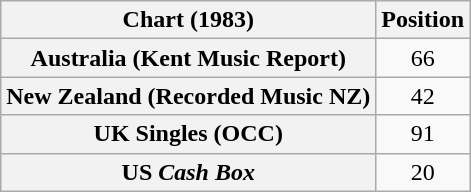<table class="wikitable sortable plainrowheaders" style="text-align:center">
<tr>
<th>Chart (1983)</th>
<th>Position</th>
</tr>
<tr>
<th scope="row">Australia (Kent Music Report)</th>
<td>66</td>
</tr>
<tr>
<th scope="row">New Zealand (Recorded Music NZ)</th>
<td>42</td>
</tr>
<tr>
<th scope="row">UK Singles (OCC)</th>
<td>91</td>
</tr>
<tr>
<th scope="row">US <em>Cash Box</em></th>
<td>20</td>
</tr>
</table>
